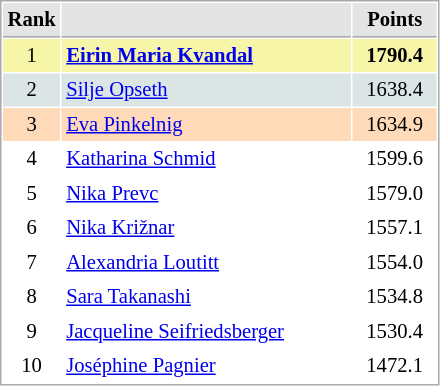<table cellspacing="1" cellpadding="3" style="border:1px solid #AAAAAA;font-size:86%">
<tr style="background-color: #E4E4E4;">
<th style="border-bottom:1px solid #AAAAAA; width: 10px;">Rank</th>
<th style="border-bottom:1px solid #AAAAAA; width: 187px;"></th>
<th style="border-bottom:1px solid #AAAAAA; width: 50px;">Points</th>
</tr>
<tr style="background:#f7f6a8;">
<td align=center>1</td>
<td> <strong><a href='#'>Eirin Maria Kvandal</a></strong></td>
<td align=center><strong>1790.4</strong></td>
</tr>
<tr style="background:#dce5e5;">
<td align=center>2</td>
<td> <a href='#'>Silje Opseth</a></td>
<td align=center>1638.4</td>
</tr>
<tr style="background:#ffdab9;">
<td align=center>3</td>
<td> <a href='#'>Eva Pinkelnig</a></td>
<td align=center>1634.9</td>
</tr>
<tr>
<td align=center>4</td>
<td> <a href='#'>Katharina Schmid</a></td>
<td align=center>1599.6</td>
</tr>
<tr>
<td align=center>5</td>
<td> <a href='#'>Nika Prevc</a></td>
<td align=center>1579.0</td>
</tr>
<tr>
<td align=center>6</td>
<td> <a href='#'>Nika Križnar</a></td>
<td align=center>1557.1</td>
</tr>
<tr>
<td align=center>7</td>
<td> <a href='#'>Alexandria Loutitt</a></td>
<td align=center>1554.0</td>
</tr>
<tr>
<td align=center>8</td>
<td> <a href='#'>Sara Takanashi</a></td>
<td align=center>1534.8</td>
</tr>
<tr>
<td align=center>9</td>
<td> <a href='#'>Jacqueline Seifriedsberger</a></td>
<td align=center>1530.4</td>
</tr>
<tr>
<td align=center>10</td>
<td> <a href='#'>Joséphine Pagnier</a></td>
<td align=center>1472.1</td>
</tr>
</table>
